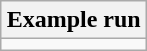<table align="right" class="wikitable collapsible collapsed">
<tr>
<th>Example run</th>
</tr>
<tr>
<td></td>
</tr>
</table>
